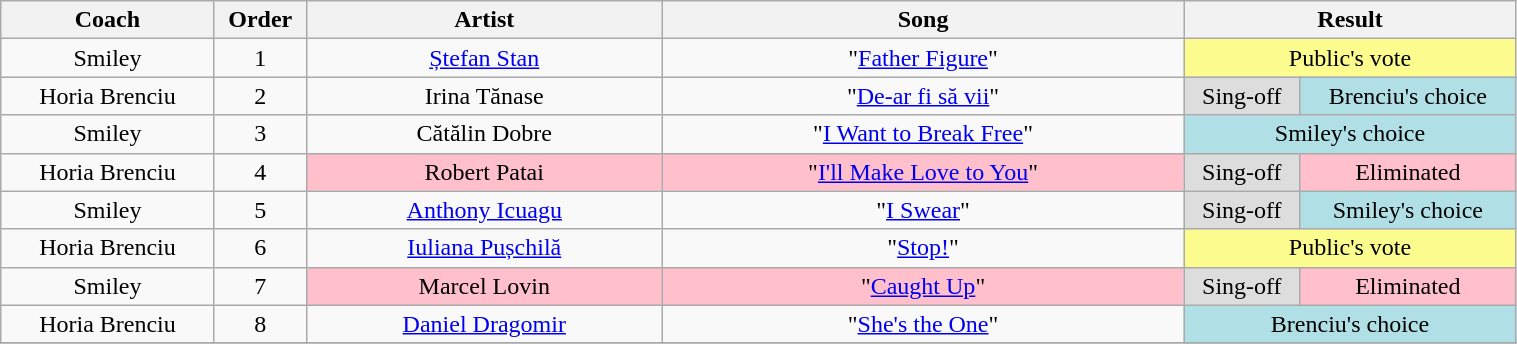<table class="wikitable" style="text-align: center; width:80%;">
<tr>
<th style="width:09%;">Coach</th>
<th style="width:02%;">Order</th>
<th style="width:15%;">Artist</th>
<th style="width:22%;">Song</th>
<th style="width:14%;" colspan="2">Result</th>
</tr>
<tr>
<td>Smiley</td>
<td>1</td>
<td><a href='#'>Ștefan Stan</a></td>
<td>"<a href='#'>Father Figure</a>"</td>
<td colspan="2" style="background:#fdfc8f">Public's vote</td>
</tr>
<tr>
<td>Horia Brenciu</td>
<td>2</td>
<td>Irina Tănase</td>
<td>"<a href='#'>De-ar fi să vii</a>"</td>
<td style="background:#ddd">Sing-off</td>
<td style="background:#b0e0e6">Brenciu's choice</td>
</tr>
<tr>
<td>Smiley</td>
<td>3</td>
<td>Cătălin Dobre</td>
<td>"<a href='#'>I Want to Break Free</a>"</td>
<td colspan="2" style="background:#b0e0e6">Smiley's choice</td>
</tr>
<tr>
<td>Horia Brenciu</td>
<td>4</td>
<td style="background:pink">Robert Patai</td>
<td style="background:pink">"<a href='#'>I'll Make Love to You</a>"</td>
<td style="background:#ddd">Sing-off</td>
<td style="background:pink">Eliminated</td>
</tr>
<tr>
<td>Smiley</td>
<td>5</td>
<td><a href='#'>Anthony Icuagu</a></td>
<td>"<a href='#'>I Swear</a>"</td>
<td style="background:#ddd">Sing-off</td>
<td style="background:#b0e0e6">Smiley's choice</td>
</tr>
<tr>
<td>Horia Brenciu</td>
<td>6</td>
<td><a href='#'>Iuliana Pușchilă</a></td>
<td>"<a href='#'>Stop!</a>"</td>
<td colspan="2" style="background:#fdfc8f">Public's vote</td>
</tr>
<tr>
<td>Smiley</td>
<td>7</td>
<td style="background:pink">Marcel Lovin</td>
<td style="background:pink">"<a href='#'>Caught Up</a>"</td>
<td style="background:#ddd">Sing-off</td>
<td style="background:pink">Eliminated</td>
</tr>
<tr>
<td>Horia Brenciu</td>
<td>8</td>
<td><a href='#'>Daniel Dragomir</a></td>
<td>"<a href='#'>She's the One</a>"</td>
<td colspan="2" style="background:#b0e0e6">Brenciu's choice</td>
</tr>
<tr>
</tr>
</table>
